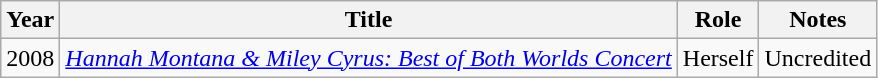<table class="wikitable">
<tr>
<th>Year</th>
<th>Title</th>
<th>Role</th>
<th>Notes</th>
</tr>
<tr>
<td>2008</td>
<td><em><a href='#'>Hannah Montana & Miley Cyrus: Best of Both Worlds Concert</a></em></td>
<td>Herself</td>
<td>Uncredited</td>
</tr>
</table>
